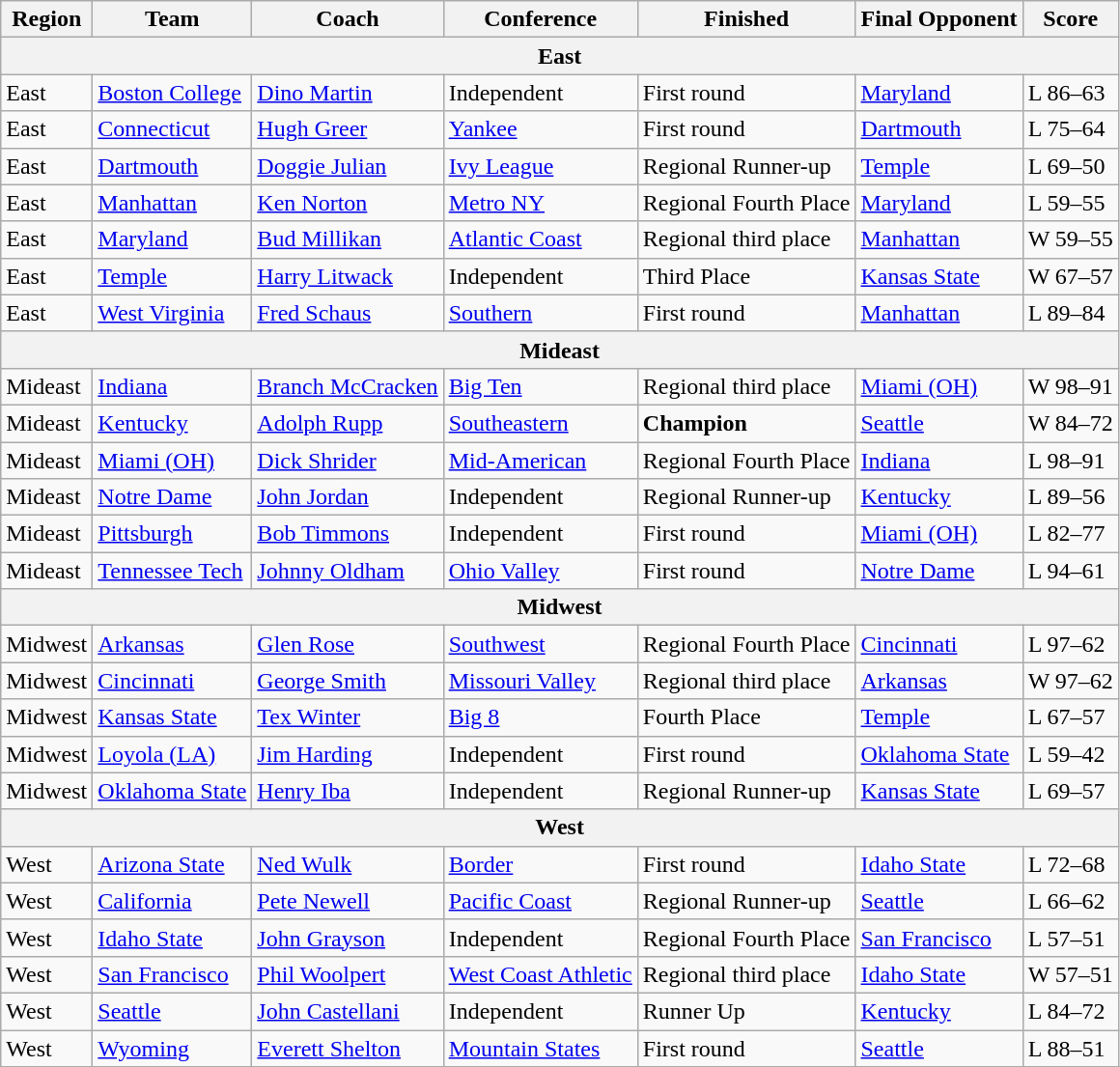<table class=wikitable>
<tr>
<th>Region</th>
<th>Team</th>
<th>Coach</th>
<th>Conference</th>
<th>Finished</th>
<th>Final Opponent</th>
<th>Score</th>
</tr>
<tr>
<th colspan=7>East</th>
</tr>
<tr>
<td>East</td>
<td><a href='#'>Boston College</a></td>
<td><a href='#'>Dino Martin</a></td>
<td>Independent</td>
<td>First round</td>
<td><a href='#'>Maryland</a></td>
<td>L 86–63</td>
</tr>
<tr>
<td>East</td>
<td><a href='#'>Connecticut</a></td>
<td><a href='#'>Hugh Greer</a></td>
<td><a href='#'>Yankee</a></td>
<td>First round</td>
<td><a href='#'>Dartmouth</a></td>
<td>L 75–64</td>
</tr>
<tr>
<td>East</td>
<td><a href='#'>Dartmouth</a></td>
<td><a href='#'>Doggie Julian</a></td>
<td><a href='#'>Ivy League</a></td>
<td>Regional Runner-up</td>
<td><a href='#'>Temple</a></td>
<td>L 69–50</td>
</tr>
<tr>
<td>East</td>
<td><a href='#'>Manhattan</a></td>
<td><a href='#'>Ken Norton</a></td>
<td><a href='#'>Metro NY</a></td>
<td>Regional Fourth Place</td>
<td><a href='#'>Maryland</a></td>
<td>L 59–55</td>
</tr>
<tr>
<td>East</td>
<td><a href='#'>Maryland</a></td>
<td><a href='#'>Bud Millikan</a></td>
<td><a href='#'>Atlantic Coast</a></td>
<td>Regional third place</td>
<td><a href='#'>Manhattan</a></td>
<td>W 59–55</td>
</tr>
<tr>
<td>East</td>
<td><a href='#'>Temple</a></td>
<td><a href='#'>Harry Litwack</a></td>
<td>Independent</td>
<td>Third Place</td>
<td><a href='#'>Kansas State</a></td>
<td>W 67–57</td>
</tr>
<tr>
<td>East</td>
<td><a href='#'>West Virginia</a></td>
<td><a href='#'>Fred Schaus</a></td>
<td><a href='#'>Southern</a></td>
<td>First round</td>
<td><a href='#'>Manhattan</a></td>
<td>L 89–84</td>
</tr>
<tr>
<th colspan=7>Mideast</th>
</tr>
<tr>
<td>Mideast</td>
<td><a href='#'>Indiana</a></td>
<td><a href='#'>Branch McCracken</a></td>
<td><a href='#'>Big Ten</a></td>
<td>Regional third place</td>
<td><a href='#'>Miami (OH)</a></td>
<td>W 98–91</td>
</tr>
<tr>
<td>Mideast</td>
<td><a href='#'>Kentucky</a></td>
<td><a href='#'>Adolph Rupp</a></td>
<td><a href='#'>Southeastern</a></td>
<td><strong>Champion</strong></td>
<td><a href='#'>Seattle</a></td>
<td>W 84–72</td>
</tr>
<tr>
<td>Mideast</td>
<td><a href='#'>Miami (OH)</a></td>
<td><a href='#'>Dick Shrider</a></td>
<td><a href='#'>Mid-American</a></td>
<td>Regional Fourth Place</td>
<td><a href='#'>Indiana</a></td>
<td>L 98–91</td>
</tr>
<tr>
<td>Mideast</td>
<td><a href='#'>Notre Dame</a></td>
<td><a href='#'>John Jordan</a></td>
<td>Independent</td>
<td>Regional Runner-up</td>
<td><a href='#'>Kentucky</a></td>
<td>L 89–56</td>
</tr>
<tr>
<td>Mideast</td>
<td><a href='#'>Pittsburgh</a></td>
<td><a href='#'>Bob Timmons</a></td>
<td>Independent</td>
<td>First round</td>
<td><a href='#'>Miami (OH)</a></td>
<td>L 82–77</td>
</tr>
<tr>
<td>Mideast</td>
<td><a href='#'>Tennessee Tech</a></td>
<td><a href='#'>Johnny Oldham</a></td>
<td><a href='#'>Ohio Valley</a></td>
<td>First round</td>
<td><a href='#'>Notre Dame</a></td>
<td>L 94–61</td>
</tr>
<tr>
<th colspan=7>Midwest</th>
</tr>
<tr>
<td>Midwest</td>
<td><a href='#'>Arkansas</a></td>
<td><a href='#'>Glen Rose</a></td>
<td><a href='#'>Southwest</a></td>
<td>Regional Fourth Place</td>
<td><a href='#'>Cincinnati</a></td>
<td>L 97–62</td>
</tr>
<tr>
<td>Midwest</td>
<td><a href='#'>Cincinnati</a></td>
<td><a href='#'>George Smith</a></td>
<td><a href='#'>Missouri Valley</a></td>
<td>Regional third place</td>
<td><a href='#'>Arkansas</a></td>
<td>W 97–62</td>
</tr>
<tr>
<td>Midwest</td>
<td><a href='#'>Kansas State</a></td>
<td><a href='#'>Tex Winter</a></td>
<td><a href='#'>Big 8</a></td>
<td>Fourth Place</td>
<td><a href='#'>Temple</a></td>
<td>L 67–57</td>
</tr>
<tr>
<td>Midwest</td>
<td><a href='#'>Loyola (LA)</a></td>
<td><a href='#'>Jim Harding</a></td>
<td>Independent</td>
<td>First round</td>
<td><a href='#'>Oklahoma State</a></td>
<td>L 59–42</td>
</tr>
<tr>
<td>Midwest</td>
<td><a href='#'>Oklahoma State</a></td>
<td><a href='#'>Henry Iba</a></td>
<td>Independent</td>
<td>Regional Runner-up</td>
<td><a href='#'>Kansas State</a></td>
<td>L 69–57</td>
</tr>
<tr>
<th colspan=7>West</th>
</tr>
<tr>
<td>West</td>
<td><a href='#'>Arizona State</a></td>
<td><a href='#'>Ned Wulk</a></td>
<td><a href='#'>Border</a></td>
<td>First round</td>
<td><a href='#'>Idaho State</a></td>
<td>L 72–68</td>
</tr>
<tr>
<td>West</td>
<td><a href='#'>California</a></td>
<td><a href='#'>Pete Newell</a></td>
<td><a href='#'>Pacific Coast</a></td>
<td>Regional Runner-up</td>
<td><a href='#'>Seattle</a></td>
<td>L 66–62</td>
</tr>
<tr>
<td>West</td>
<td><a href='#'>Idaho State</a></td>
<td><a href='#'>John Grayson</a></td>
<td>Independent</td>
<td>Regional Fourth Place</td>
<td><a href='#'>San Francisco</a></td>
<td>L 57–51</td>
</tr>
<tr>
<td>West</td>
<td><a href='#'>San Francisco</a></td>
<td><a href='#'>Phil Woolpert</a></td>
<td><a href='#'>West Coast Athletic</a></td>
<td>Regional third place</td>
<td><a href='#'>Idaho State</a></td>
<td>W 57–51</td>
</tr>
<tr>
<td>West</td>
<td><a href='#'>Seattle</a></td>
<td><a href='#'>John Castellani</a></td>
<td>Independent</td>
<td>Runner Up</td>
<td><a href='#'>Kentucky</a></td>
<td>L 84–72</td>
</tr>
<tr>
<td>West</td>
<td><a href='#'>Wyoming</a></td>
<td><a href='#'>Everett Shelton</a></td>
<td><a href='#'>Mountain States</a></td>
<td>First round</td>
<td><a href='#'>Seattle</a></td>
<td>L 88–51</td>
</tr>
<tr>
</tr>
</table>
